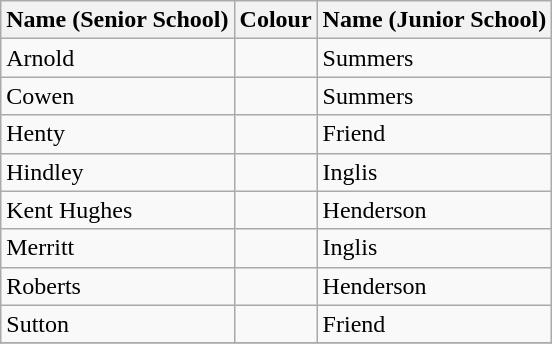<table class="wikitable">
<tr>
<th>Name (Senior School)</th>
<th>Colour</th>
<th>Name (Junior School)</th>
</tr>
<tr>
<td>Arnold</td>
<td></td>
<td>Summers</td>
</tr>
<tr>
<td>Cowen</td>
<td></td>
<td>Summers</td>
</tr>
<tr>
<td>Henty</td>
<td></td>
<td>Friend</td>
</tr>
<tr>
<td>Hindley</td>
<td></td>
<td>Inglis</td>
</tr>
<tr>
<td>Kent Hughes</td>
<td></td>
<td>Henderson</td>
</tr>
<tr>
<td>Merritt</td>
<td></td>
<td>Inglis</td>
</tr>
<tr>
<td>Roberts</td>
<td></td>
<td>Henderson</td>
</tr>
<tr>
<td>Sutton</td>
<td></td>
<td>Friend</td>
</tr>
<tr>
</tr>
</table>
